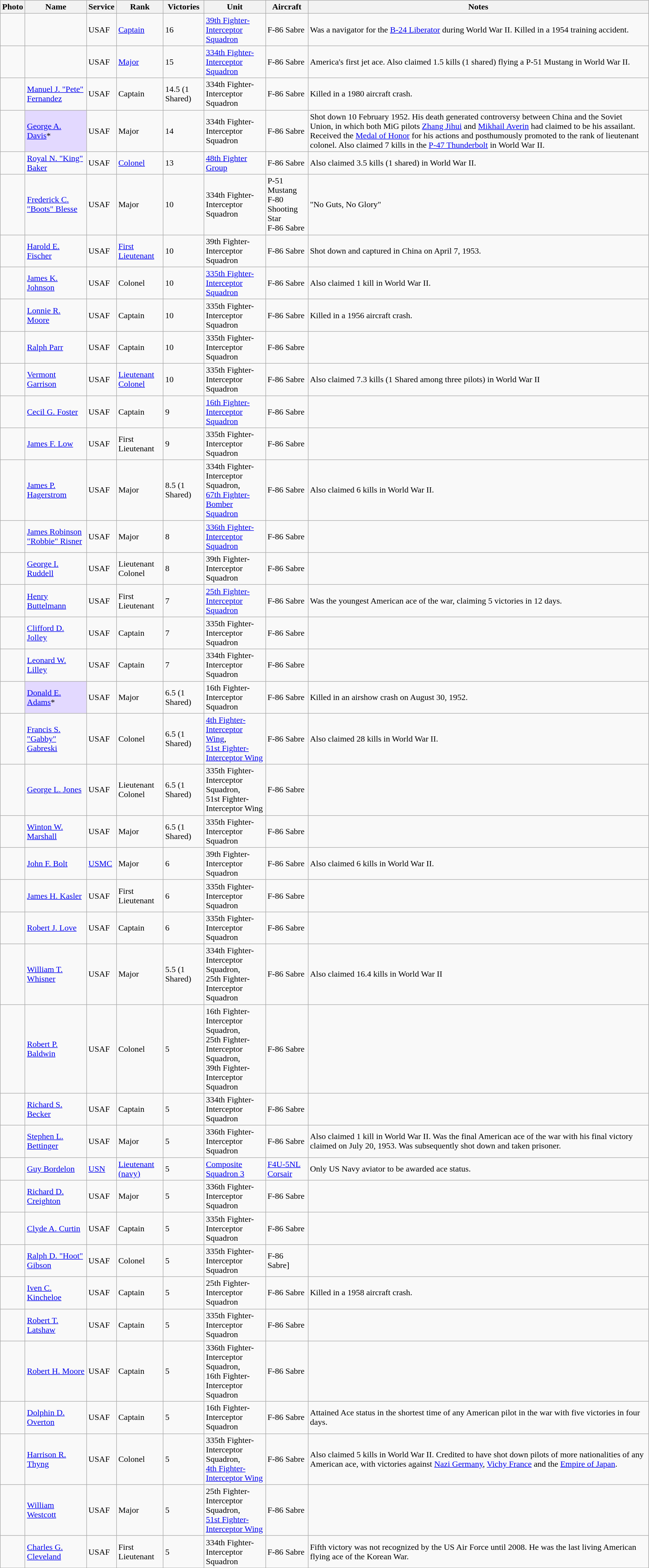<table class="wikitable sortable" width="98%">
<tr>
<th class="unsortable">Photo</th>
<th>Name</th>
<th>Service</th>
<th>Rank</th>
<th>Victories</th>
<th>Unit</th>
<th>Aircraft</th>
<th class="unsortable">Notes</th>
</tr>
<tr>
<td></td>
<td></td>
<td>USAF</td>
<td><a href='#'>Captain</a></td>
<td>16</td>
<td><a href='#'>39th Fighter-Interceptor Squadron</a></td>
<td>F-86 Sabre</td>
<td>Was a navigator for the <a href='#'>B-24 Liberator</a> during World War II. Killed in a 1954 training accident.</td>
</tr>
<tr>
<td></td>
<td></td>
<td>USAF</td>
<td><a href='#'>Major</a></td>
<td>15</td>
<td><a href='#'>334th Fighter-Interceptor Squadron</a></td>
<td>F-86 Sabre</td>
<td>America's first jet ace. Also claimed 1.5 kills (1 shared) flying a P-51 Mustang in World War II.</td>
</tr>
<tr>
<td></td>
<td><a href='#'>Manuel J. "Pete" Fernandez</a></td>
<td>USAF</td>
<td>Captain</td>
<td>14.5 (1 Shared)</td>
<td>334th Fighter-Interceptor Squadron</td>
<td>F-86 Sabre</td>
<td>Killed in a 1980 aircraft crash.</td>
</tr>
<tr>
<td></td>
<td style="background:#e3d9ff;"><a href='#'>George A. Davis</a>*</td>
<td>USAF</td>
<td>Major</td>
<td>14</td>
<td>334th Fighter-Interceptor Squadron</td>
<td>F-86 Sabre</td>
<td>Shot down 10 February 1952. His death generated controversy between China and the Soviet Union, in which both MiG pilots <a href='#'>Zhang Jihui</a> and <a href='#'>Mikhail Averin</a> had claimed to be his assailant. Received the <a href='#'>Medal of Honor</a> for his actions and posthumously promoted to the rank of lieutenant colonel. Also claimed 7 kills in the <a href='#'>P-47 Thunderbolt</a> in World War II.</td>
</tr>
<tr>
<td></td>
<td><a href='#'>Royal N. "King" Baker</a></td>
<td>USAF</td>
<td><a href='#'>Colonel</a></td>
<td>13</td>
<td><a href='#'>48th Fighter Group</a></td>
<td>F-86 Sabre</td>
<td>Also claimed 3.5 kills (1 shared) in World War II.</td>
</tr>
<tr>
<td></td>
<td><a href='#'>Frederick C. "Boots" Blesse</a></td>
<td>USAF</td>
<td>Major</td>
<td>10</td>
<td>334th Fighter-Interceptor Squadron</td>
<td>P-51 Mustang<br>F-80 Shooting Star<br>F-86 Sabre</td>
<td>"No Guts, No Glory"</td>
</tr>
<tr>
<td></td>
<td><a href='#'>Harold E. Fischer</a></td>
<td>USAF</td>
<td><a href='#'>First Lieutenant</a></td>
<td>10</td>
<td>39th Fighter-Interceptor Squadron</td>
<td>F-86 Sabre</td>
<td>Shot down and captured in China on April 7, 1953.</td>
</tr>
<tr>
<td></td>
<td><a href='#'>James K. Johnson</a></td>
<td>USAF</td>
<td>Colonel</td>
<td>10</td>
<td><a href='#'>335th Fighter-Interceptor Squadron</a></td>
<td>F-86 Sabre</td>
<td>Also claimed 1 kill in World War II.</td>
</tr>
<tr>
<td></td>
<td><a href='#'>Lonnie R. Moore</a></td>
<td>USAF</td>
<td>Captain</td>
<td>10</td>
<td>335th Fighter-Interceptor Squadron</td>
<td>F-86 Sabre</td>
<td>Killed in a 1956 aircraft crash.</td>
</tr>
<tr>
<td></td>
<td><a href='#'>Ralph Parr</a></td>
<td>USAF</td>
<td>Captain</td>
<td>10</td>
<td>335th Fighter-Interceptor Squadron</td>
<td>F-86 Sabre</td>
<td></td>
</tr>
<tr>
<td></td>
<td><a href='#'>Vermont Garrison</a></td>
<td>USAF</td>
<td><a href='#'>Lieutenant Colonel</a></td>
<td>10</td>
<td>335th Fighter-Interceptor Squadron</td>
<td>F-86 Sabre</td>
<td>Also claimed 7.3 kills (1 Shared among three pilots) in World War II</td>
</tr>
<tr>
<td></td>
<td><a href='#'>Cecil G. Foster</a></td>
<td>USAF</td>
<td>Captain</td>
<td>9</td>
<td><a href='#'>16th Fighter-Interceptor Squadron</a></td>
<td>F-86 Sabre</td>
<td></td>
</tr>
<tr>
<td></td>
<td><a href='#'>James F. Low</a></td>
<td>USAF</td>
<td>First Lieutenant</td>
<td>9</td>
<td>335th Fighter-Interceptor Squadron</td>
<td>F-86 Sabre</td>
<td></td>
</tr>
<tr>
<td></td>
<td><a href='#'>James P. Hagerstrom</a></td>
<td>USAF</td>
<td>Major</td>
<td>8.5 (1 Shared)</td>
<td>334th Fighter-Interceptor Squadron,<br><a href='#'>67th Fighter-Bomber Squadron</a></td>
<td>F-86 Sabre</td>
<td>Also claimed 6 kills in World War II.</td>
</tr>
<tr>
<td></td>
<td><a href='#'>James Robinson "Robbie" Risner</a></td>
<td>USAF</td>
<td>Major</td>
<td>8</td>
<td><a href='#'>336th Fighter-Interceptor Squadron</a></td>
<td>F-86 Sabre</td>
<td></td>
</tr>
<tr>
<td></td>
<td><a href='#'>George I. Ruddell</a></td>
<td>USAF</td>
<td>Lieutenant Colonel</td>
<td>8</td>
<td>39th Fighter-Interceptor Squadron</td>
<td>F-86 Sabre</td>
<td></td>
</tr>
<tr>
<td></td>
<td><a href='#'>Henry Buttelmann</a></td>
<td>USAF</td>
<td>First Lieutenant</td>
<td>7</td>
<td><a href='#'>25th Fighter-Interceptor Squadron</a></td>
<td>F-86 Sabre</td>
<td>Was the youngest American ace of the war, claiming 5 victories in 12 days.</td>
</tr>
<tr>
<td></td>
<td><a href='#'>Clifford D. Jolley</a></td>
<td>USAF</td>
<td>Captain</td>
<td>7</td>
<td>335th Fighter-Interceptor Squadron</td>
<td>F-86 Sabre</td>
<td></td>
</tr>
<tr>
<td></td>
<td><a href='#'>Leonard W. Lilley</a></td>
<td>USAF</td>
<td>Captain</td>
<td>7</td>
<td>334th Fighter-Interceptor Squadron</td>
<td>F-86 Sabre</td>
<td></td>
</tr>
<tr>
<td></td>
<td style="background:#e3d9ff;"><a href='#'>Donald E. Adams</a>*</td>
<td>USAF</td>
<td>Major</td>
<td>6.5 (1 Shared)</td>
<td>16th Fighter-Interceptor Squadron</td>
<td>F-86 Sabre</td>
<td>Killed in an airshow crash on August 30, 1952.</td>
</tr>
<tr>
<td></td>
<td><a href='#'>Francis S. "Gabby" Gabreski</a></td>
<td>USAF</td>
<td>Colonel</td>
<td>6.5 (1 Shared)</td>
<td><a href='#'>4th Fighter-Interceptor Wing</a>,<br><a href='#'>51st Fighter-Interceptor Wing</a></td>
<td>F-86 Sabre</td>
<td>Also claimed 28 kills in World War II.</td>
</tr>
<tr>
<td></td>
<td><a href='#'>George L. Jones</a></td>
<td>USAF</td>
<td>Lieutenant Colonel</td>
<td>6.5 (1 Shared)</td>
<td>335th Fighter-Interceptor Squadron,<br>51st Fighter-Interceptor Wing</td>
<td>F-86 Sabre</td>
<td></td>
</tr>
<tr>
<td></td>
<td><a href='#'>Winton W. Marshall</a></td>
<td>USAF</td>
<td>Major</td>
<td>6.5 (1 Shared)</td>
<td>335th Fighter-Interceptor Squadron</td>
<td>F-86 Sabre</td>
<td></td>
</tr>
<tr>
<td></td>
<td><a href='#'>John F. Bolt</a></td>
<td><a href='#'>USMC</a></td>
<td>Major</td>
<td>6</td>
<td>39th Fighter-Interceptor Squadron</td>
<td>F-86 Sabre</td>
<td>Also claimed 6 kills in World War II.</td>
</tr>
<tr>
<td></td>
<td><a href='#'>James H. Kasler</a></td>
<td>USAF</td>
<td>First Lieutenant</td>
<td>6</td>
<td>335th Fighter-Interceptor Squadron</td>
<td>F-86 Sabre</td>
<td></td>
</tr>
<tr>
<td></td>
<td><a href='#'>Robert J. Love</a></td>
<td>USAF</td>
<td>Captain</td>
<td>6</td>
<td>335th Fighter-Interceptor Squadron</td>
<td>F-86 Sabre</td>
<td></td>
</tr>
<tr>
<td></td>
<td><a href='#'>William T. Whisner</a></td>
<td>USAF</td>
<td>Major</td>
<td>5.5 (1 Shared)</td>
<td>334th Fighter-Interceptor Squadron,<br>25th Fighter-Interceptor Squadron</td>
<td>F-86 Sabre</td>
<td>Also claimed 16.4 kills in World War II</td>
</tr>
<tr>
<td></td>
<td><a href='#'>Robert P. Baldwin</a></td>
<td>USAF</td>
<td>Colonel</td>
<td>5</td>
<td>16th Fighter-Interceptor Squadron,<br>25th Fighter-Interceptor Squadron,<br>39th Fighter-Interceptor Squadron</td>
<td>F-86 Sabre</td>
<td></td>
</tr>
<tr>
<td></td>
<td><a href='#'>Richard S. Becker</a></td>
<td>USAF</td>
<td>Captain</td>
<td>5</td>
<td>334th Fighter-Interceptor Squadron</td>
<td>F-86 Sabre</td>
<td></td>
</tr>
<tr>
<td></td>
<td><a href='#'>Stephen L. Bettinger</a></td>
<td>USAF</td>
<td>Major</td>
<td>5</td>
<td>336th Fighter-Interceptor Squadron</td>
<td>F-86 Sabre</td>
<td>Also claimed 1 kill in World War II. Was the final American ace of the war with his final victory claimed on July 20, 1953. Was subsequently shot down and taken prisoner.</td>
</tr>
<tr>
<td></td>
<td><a href='#'>Guy Bordelon</a></td>
<td><a href='#'>USN</a></td>
<td><a href='#'>Lieutenant (navy)</a></td>
<td>5</td>
<td><a href='#'>Composite Squadron 3</a></td>
<td><a href='#'>F4U-5NL Corsair</a></td>
<td>Only US Navy aviator to be awarded ace status.</td>
</tr>
<tr>
<td></td>
<td><a href='#'>Richard D. Creighton</a></td>
<td>USAF</td>
<td>Major</td>
<td>5</td>
<td>336th Fighter-Interceptor Squadron</td>
<td>F-86 Sabre</td>
<td></td>
</tr>
<tr>
<td></td>
<td><a href='#'>Clyde A. Curtin</a></td>
<td>USAF</td>
<td>Captain</td>
<td>5</td>
<td>335th Fighter-Interceptor Squadron</td>
<td>F-86 Sabre</td>
<td></td>
</tr>
<tr>
<td></td>
<td><a href='#'>Ralph D. "Hoot" Gibson</a></td>
<td>USAF</td>
<td>Colonel</td>
<td>5</td>
<td>335th Fighter-Interceptor Squadron</td>
<td>F-86 Sabre]</td>
<td></td>
</tr>
<tr>
<td></td>
<td><a href='#'>Iven C. Kincheloe</a></td>
<td>USAF</td>
<td>Captain</td>
<td>5</td>
<td>25th Fighter-Interceptor Squadron</td>
<td>F-86 Sabre</td>
<td>Killed in a 1958 aircraft crash.</td>
</tr>
<tr>
<td></td>
<td><a href='#'>Robert T. Latshaw</a></td>
<td>USAF</td>
<td>Captain</td>
<td>5</td>
<td>335th Fighter-Interceptor Squadron</td>
<td>F-86 Sabre</td>
<td></td>
</tr>
<tr>
<td></td>
<td><a href='#'>Robert H. Moore</a></td>
<td>USAF</td>
<td>Captain</td>
<td>5</td>
<td>336th Fighter-Interceptor Squadron,<br>16th Fighter-Interceptor Squadron</td>
<td>F-86 Sabre</td>
<td></td>
</tr>
<tr>
<td></td>
<td><a href='#'>Dolphin D. Overton</a></td>
<td>USAF</td>
<td>Captain</td>
<td>5</td>
<td>16th Fighter-Interceptor Squadron</td>
<td>F-86 Sabre</td>
<td>Attained Ace status in the shortest time of any American pilot in the war with five victories in four days.</td>
</tr>
<tr>
<td></td>
<td><a href='#'>Harrison R. Thyng</a></td>
<td>USAF</td>
<td>Colonel</td>
<td>5</td>
<td>335th Fighter-Interceptor Squadron,<br><a href='#'>4th Fighter-Interceptor Wing</a></td>
<td>F-86 Sabre</td>
<td>Also claimed 5 kills in World War II. Credited to have shot down pilots of more nationalities of any American ace, with victories against <a href='#'>Nazi Germany</a>, <a href='#'>Vichy France</a> and the <a href='#'>Empire of Japan</a>.</td>
</tr>
<tr>
<td></td>
<td><a href='#'>William Westcott</a></td>
<td>USAF</td>
<td>Major</td>
<td>5</td>
<td>25th Fighter-Interceptor Squadron,<br><a href='#'>51st Fighter-Interceptor Wing</a></td>
<td>F-86 Sabre</td>
<td></td>
</tr>
<tr>
<td></td>
<td><a href='#'>Charles G. Cleveland</a></td>
<td>USAF</td>
<td>First Lieutenant</td>
<td>5</td>
<td>334th Fighter-Interceptor Squadron</td>
<td>F-86 Sabre</td>
<td>Fifth victory was not recognized by the US Air Force until 2008. He was the last living American flying ace of the Korean War.</td>
</tr>
</table>
